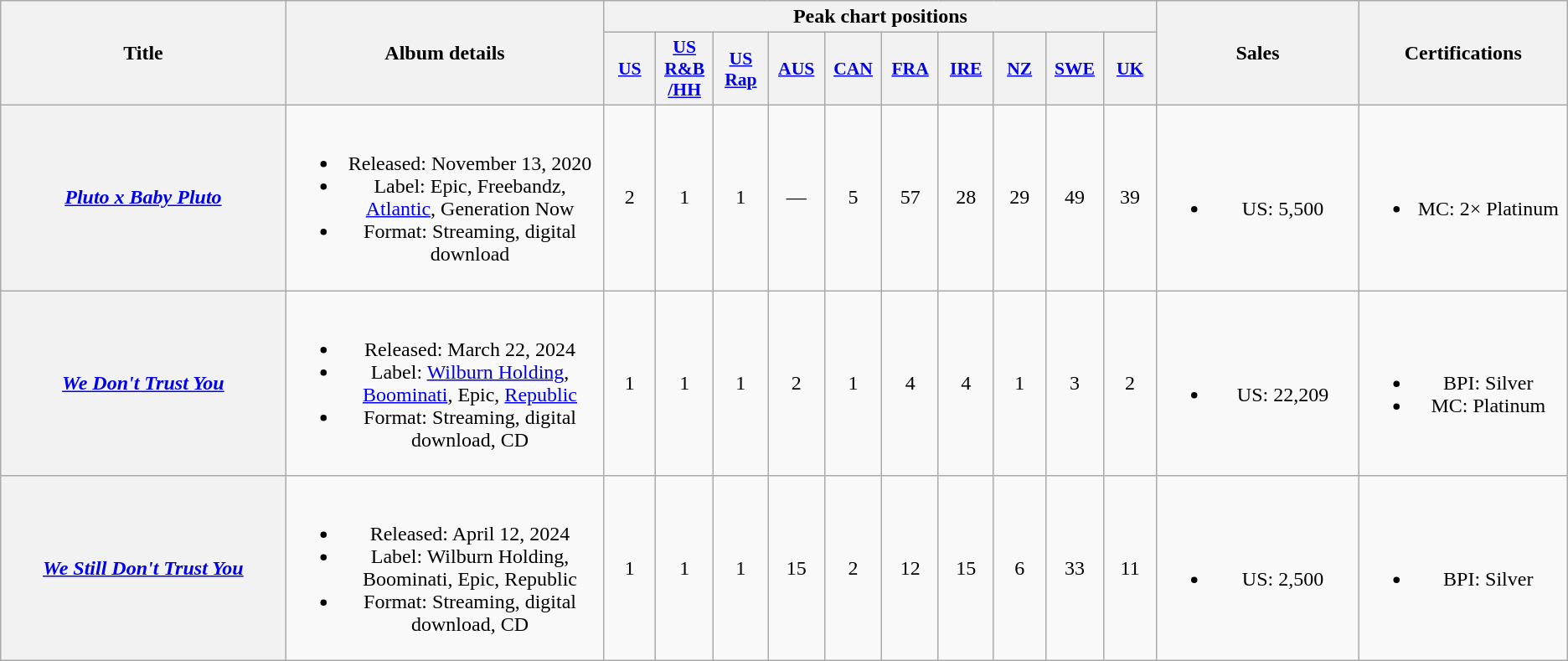<table class="wikitable plainrowheaders" style="text-align:center;" border="1">
<tr>
<th scope="col" rowspan="2" style="width:20em;">Title</th>
<th scope="col" rowspan="2" style="width:20em;">Album details</th>
<th scope="col" colspan="10">Peak chart positions</th>
<th scope="col" rowspan="2" style="width:12em;">Sales</th>
<th scope="col" rowspan="2" style="width:12em;">Certifications</th>
</tr>
<tr>
<th scope="col" style="width:3em;font-size:90%;"><a href='#'>US</a><br></th>
<th scope="col" style="width:3em;font-size:90%;"><a href='#'>US<br>R&B<br>/HH</a><br></th>
<th scope="col" style="width:3em;font-size:90%;"><a href='#'>US<br>Rap</a><br></th>
<th scope="col" style="width:3em;font-size:90%;"><a href='#'>AUS</a><br></th>
<th scope="col" style="width:3em;font-size:90%;"><a href='#'>CAN</a><br></th>
<th scope="col" style="width:3em;font-size:90%;"><a href='#'>FRA</a><br></th>
<th scope="col" style="width:3em;font-size:90%;"><a href='#'>IRE</a><br></th>
<th scope="col" style="width:3em;font-size:90%;"><a href='#'>NZ</a><br></th>
<th scope="col" style="width:3em;font-size:90%;"><a href='#'>SWE</a><br></th>
<th scope="col" style="width:3em;font-size:90%;"><a href='#'>UK</a><br></th>
</tr>
<tr>
<th scope="row"><em><a href='#'>Pluto x Baby Pluto</a></em><br></th>
<td><br><ul><li>Released: November 13, 2020</li><li>Label: Epic, Freebandz, <a href='#'>Atlantic</a>, Generation Now</li><li>Format: Streaming, digital download</li></ul></td>
<td>2</td>
<td>1</td>
<td>1</td>
<td>—</td>
<td>5</td>
<td>57</td>
<td>28</td>
<td>29</td>
<td>49</td>
<td>39</td>
<td><br><ul><li>US: 5,500</li></ul></td>
<td><br><ul><li>MC: 2× Platinum</li></ul></td>
</tr>
<tr>
<th scope="row"><em><a href='#'>We Don't Trust You</a></em><br></th>
<td><br><ul><li>Released: March 22, 2024</li><li>Label: <a href='#'>Wilburn Holding</a>, <a href='#'>Boominati</a>, Epic, <a href='#'>Republic</a></li><li>Format: Streaming, digital download, CD</li></ul></td>
<td>1</td>
<td>1</td>
<td>1</td>
<td>2</td>
<td>1</td>
<td>4</td>
<td>4</td>
<td>1</td>
<td>3</td>
<td>2</td>
<td><br><ul><li>US: 22,209</li></ul></td>
<td><br><ul><li>BPI: Silver</li><li>MC: Platinum</li></ul></td>
</tr>
<tr>
<th scope="row"><em><a href='#'>We Still Don't Trust You</a></em><br></th>
<td><br><ul><li>Released: April 12, 2024</li><li>Label: Wilburn Holding, Boominati, Epic, Republic</li><li>Format: Streaming, digital download, CD</li></ul></td>
<td>1</td>
<td>1</td>
<td>1</td>
<td>15</td>
<td>2</td>
<td>12<br></td>
<td>15<br></td>
<td>6<br></td>
<td>33<br></td>
<td>11</td>
<td><br><ul><li>US: 2,500</li></ul></td>
<td><br><ul><li>BPI: Silver</li></ul></td>
</tr>
</table>
